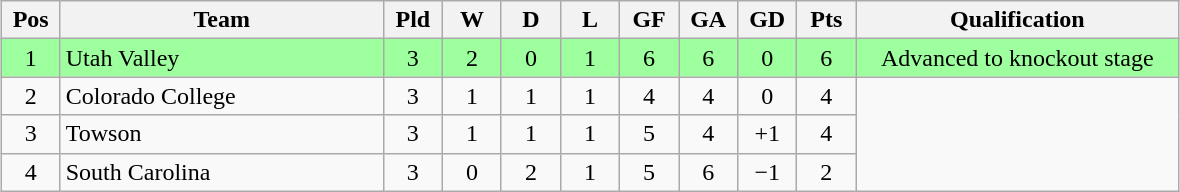<table class="wikitable" style="text-align:center; margin: 1em auto">
<tr>
<th style=width:2em>Pos</th>
<th style=width:13em>Team</th>
<th style=width:2em>Pld</th>
<th style=width:2em>W</th>
<th style=width:2em>D</th>
<th style=width:2em>L</th>
<th style=width:2em>GF</th>
<th style=width:2em>GA</th>
<th style=width:2em>GD</th>
<th style=width:2em>Pts</th>
<th style=width:13em>Qualification</th>
</tr>
<tr bgcolor="#9eff9e">
<td>1</td>
<td style="text-align:left">Utah Valley</td>
<td>3</td>
<td>2</td>
<td>0</td>
<td>1</td>
<td>6</td>
<td>6</td>
<td>0</td>
<td>6</td>
<td>Advanced to knockout stage</td>
</tr>
<tr>
<td>2</td>
<td style="text-align:left">Colorado College</td>
<td>3</td>
<td>1</td>
<td>1</td>
<td>1</td>
<td>4</td>
<td>4</td>
<td>0</td>
<td>4</td>
<td rowspan="3"></td>
</tr>
<tr>
<td>3</td>
<td style="text-align:left">Towson</td>
<td>3</td>
<td>1</td>
<td>1</td>
<td>1</td>
<td>5</td>
<td>4</td>
<td>+1</td>
<td>4</td>
</tr>
<tr>
<td>4</td>
<td style="text-align:left">South Carolina</td>
<td>3</td>
<td>0</td>
<td>2</td>
<td>1</td>
<td>5</td>
<td>6</td>
<td>−1</td>
<td>2</td>
</tr>
</table>
